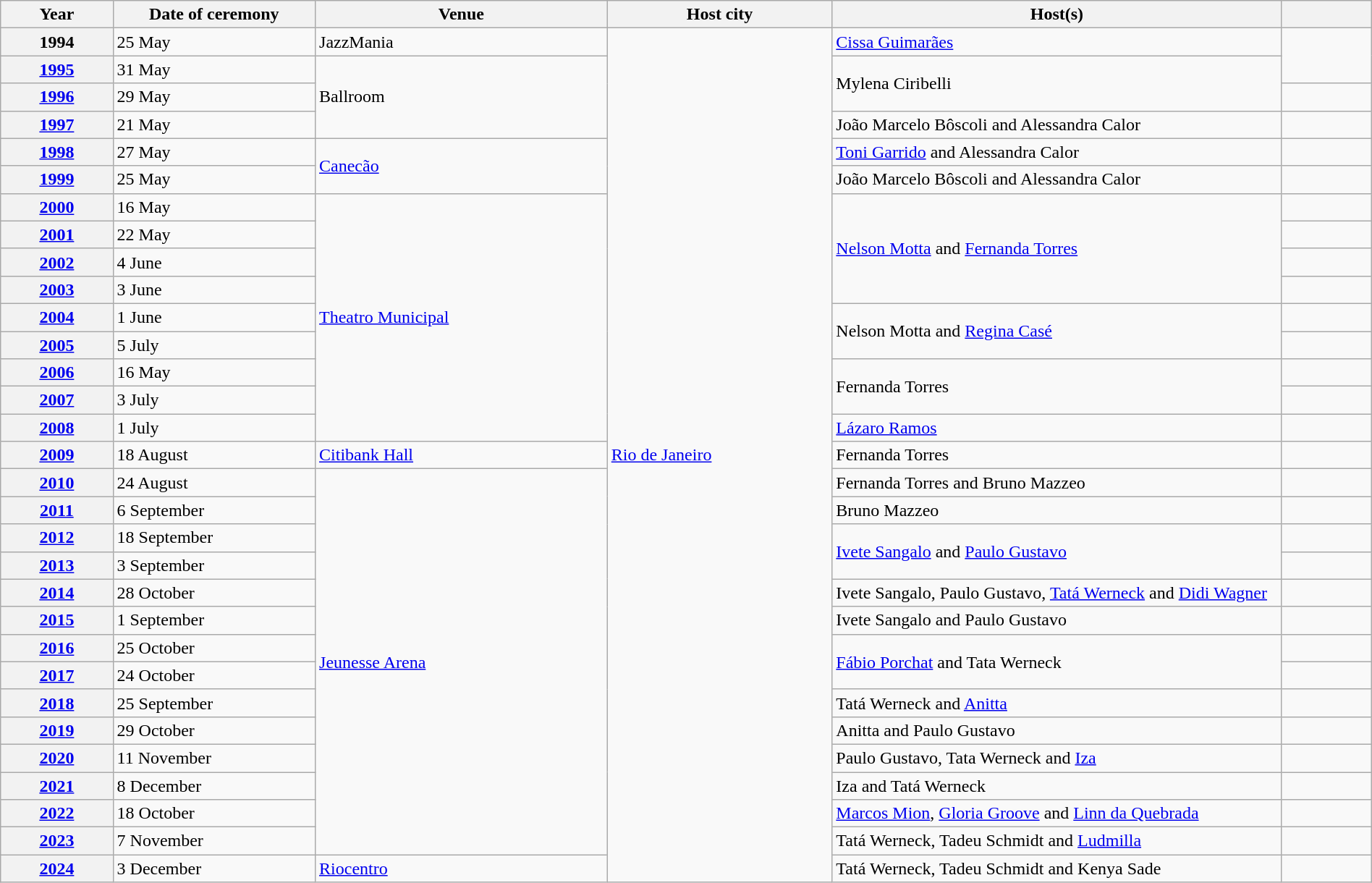<table class="wikitable sortable plainrowheaders" style="width:100%;">
<tr>
<th style="width:5%;">Year</th>
<th style="width:9%;">Date of ceremony</th>
<th style="width:13%;">Venue</th>
<th style="width:10%;">Host city</th>
<th style="width:20%;">Host(s)</th>
<th style="width:4%;" class="unsortable"></th>
</tr>
<tr>
<th scope="row" style="text-align:center;">1994</th>
<td>25 May</td>
<td>JazzMania</td>
<td rowspan="31"><a href='#'>Rio de Janeiro</a></td>
<td><a href='#'>Cissa Guimarães</a></td>
<td rowspan="2"></td>
</tr>
<tr>
<th scope="row" style="text-align:center;"><a href='#'>1995</a></th>
<td>31 May</td>
<td rowspan="3">Ballroom</td>
<td rowspan="2">Mylena Ciribelli</td>
</tr>
<tr>
<th scope="row" style="text-align:center;"><a href='#'>1996</a></th>
<td>29 May</td>
<td></td>
</tr>
<tr>
<th scope="row" style="text-align:center;"><a href='#'>1997</a></th>
<td>21 May</td>
<td>João Marcelo Bôscoli and Alessandra Calor</td>
<td></td>
</tr>
<tr>
<th scope="row" style="text-align:center;"><a href='#'>1998</a></th>
<td>27 May</td>
<td rowspan="2"><a href='#'>Canecão</a></td>
<td><a href='#'>Toni Garrido</a> and Alessandra Calor</td>
<td></td>
</tr>
<tr>
<th scope="row" style="text-align:center;"><a href='#'>1999</a></th>
<td>25 May</td>
<td>João Marcelo Bôscoli and Alessandra Calor</td>
<td></td>
</tr>
<tr>
<th scope="row" style="text-align:center;"><a href='#'>2000</a></th>
<td>16 May</td>
<td rowspan="9"><a href='#'>Theatro Municipal</a></td>
<td rowspan="4"><a href='#'>Nelson Motta</a> and <a href='#'>Fernanda Torres</a></td>
<td></td>
</tr>
<tr>
<th scope="row" style="text-align:center;"><a href='#'>2001</a></th>
<td>22 May</td>
<td></td>
</tr>
<tr>
<th scope="row" style="text-align:center;"><a href='#'>2002</a></th>
<td>4 June</td>
<td></td>
</tr>
<tr>
<th scope="row" style="text-align:center;"><a href='#'>2003</a></th>
<td>3 June</td>
<td></td>
</tr>
<tr>
<th scope="row" style="text-align:center;"><a href='#'>2004</a></th>
<td>1 June</td>
<td rowspan="2">Nelson Motta and <a href='#'>Regina Casé</a></td>
<td></td>
</tr>
<tr>
<th scope="row" style="text-align:center;"><a href='#'>2005</a></th>
<td>5 July</td>
<td></td>
</tr>
<tr>
<th scope="row" style="text-align:center;"><a href='#'>2006</a></th>
<td>16 May</td>
<td rowspan="2">Fernanda Torres</td>
<td></td>
</tr>
<tr>
<th scope="row" style="text-align:center;"><a href='#'>2007</a></th>
<td>3 July</td>
<td></td>
</tr>
<tr>
<th scope="row" style="text-align:center;"><a href='#'>2008</a></th>
<td>1 July</td>
<td><a href='#'>Lázaro Ramos</a></td>
<td></td>
</tr>
<tr>
<th scope="row" style="text-align:center;"><a href='#'>2009</a></th>
<td>18 August</td>
<td><a href='#'>Citibank Hall</a></td>
<td>Fernanda Torres</td>
<td></td>
</tr>
<tr>
<th scope="row" style="text-align:center;"><a href='#'>2010</a></th>
<td>24 August</td>
<td rowspan="14"><a href='#'>Jeunesse Arena</a></td>
<td>Fernanda Torres and Bruno Mazzeo</td>
<td></td>
</tr>
<tr>
<th scope="row" style="text-align:center;"><a href='#'>2011</a></th>
<td>6 September</td>
<td>Bruno Mazzeo</td>
<td></td>
</tr>
<tr>
<th scope="row" style="text-align:center;"><a href='#'>2012</a></th>
<td>18 September</td>
<td rowspan="2"><a href='#'>Ivete Sangalo</a> and <a href='#'>Paulo Gustavo</a></td>
<td></td>
</tr>
<tr>
<th scope="row" style="text-align:center;"><a href='#'>2013</a></th>
<td>3 September</td>
<td></td>
</tr>
<tr>
<th scope="row" style="text-align:center;"><a href='#'>2014</a></th>
<td>28 October</td>
<td>Ivete Sangalo, Paulo Gustavo, <a href='#'>Tatá Werneck</a> and <a href='#'>Didi Wagner</a></td>
<td></td>
</tr>
<tr>
<th scope="row" style="text-align:center;"><a href='#'>2015</a></th>
<td>1 September</td>
<td>Ivete Sangalo and Paulo Gustavo</td>
<td></td>
</tr>
<tr>
<th scope="row" style="text-align:center;"><a href='#'>2016</a></th>
<td>25 October</td>
<td rowspan="2"><a href='#'>Fábio Porchat</a> and Tata Werneck</td>
<td></td>
</tr>
<tr>
<th scope="row" style="text-align:center;"><a href='#'>2017</a></th>
<td>24 October</td>
<td></td>
</tr>
<tr>
<th scope="row" style="text-align:center;"><a href='#'>2018</a></th>
<td>25 September</td>
<td>Tatá Werneck and <a href='#'>Anitta</a></td>
<td></td>
</tr>
<tr>
<th scope="row" style="text-align:center;"><a href='#'>2019</a></th>
<td>29 October</td>
<td>Anitta and Paulo Gustavo</td>
<td></td>
</tr>
<tr>
<th scope="row" style="text-align:center;"><a href='#'>2020</a></th>
<td>11 November</td>
<td>Paulo Gustavo, Tata Werneck and <a href='#'>Iza</a></td>
<td></td>
</tr>
<tr>
<th scope="row" style="text-align:center;"><a href='#'>2021</a></th>
<td>8 December</td>
<td>Iza and Tatá Werneck</td>
<td></td>
</tr>
<tr>
<th scope="row" style="text-align:center;"><a href='#'>2022</a></th>
<td>18 October</td>
<td><a href='#'>Marcos Mion</a>, <a href='#'>Gloria Groove</a> and <a href='#'>Linn da Quebrada</a></td>
<td></td>
</tr>
<tr>
<th scope="row" style="text-align:center;"><a href='#'>2023</a></th>
<td>7 November</td>
<td>Tatá Werneck, Tadeu Schmidt and <a href='#'>Ludmilla</a></td>
<td></td>
</tr>
<tr>
<th scope="row" style="text-align:center;"><a href='#'>2024</a></th>
<td>3 December</td>
<td><a href='#'>Riocentro</a></td>
<td>Tatá Werneck, Tadeu Schmidt and Kenya Sade</td>
<td></td>
</tr>
</table>
